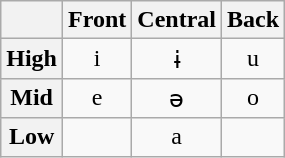<table class="wikitable">
<tr>
<th></th>
<th>Front</th>
<th>Central</th>
<th>Back</th>
</tr>
<tr align="center">
<th>High</th>
<td>i</td>
<td>ɨ</td>
<td>u</td>
</tr>
<tr align="center">
<th>Mid</th>
<td>e</td>
<td>ə</td>
<td>o</td>
</tr>
<tr align="center">
<th>Low</th>
<td></td>
<td>a</td>
<td></td>
</tr>
</table>
